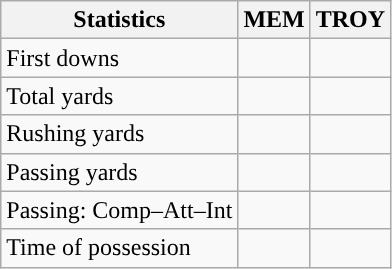<table class="wikitable" style="float: left;">
<tr>
<th>Statistics</th>
<th>MEM</th>
<th>TROY</th>
</tr>
<tr>
<td>First downs</td>
<td></td>
<td></td>
</tr>
<tr>
<td>Total yards</td>
<td></td>
<td></td>
</tr>
<tr>
<td>Rushing yards</td>
<td></td>
<td></td>
</tr>
<tr>
<td>Passing yards</td>
<td></td>
<td></td>
</tr>
<tr>
<td>Passing: Comp–Att–Int</td>
<td></td>
<td></td>
</tr>
<tr>
<td>Time of possession</td>
<td></td>
<td></td>
</tr>
</table>
